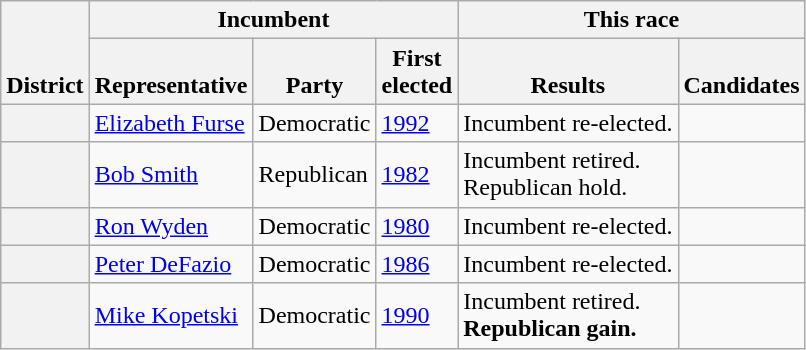<table class=wikitable>
<tr valign=bottom>
<th rowspan=2>District</th>
<th colspan=3>Incumbent</th>
<th colspan=2>This race</th>
</tr>
<tr valign=bottom>
<th>Representative</th>
<th>Party</th>
<th>First<br>elected</th>
<th>Results</th>
<th>Candidates</th>
</tr>
<tr>
<th></th>
<td><a href='#'>Elizabeth Furse</a></td>
<td>Democratic</td>
<td><a href='#'>1992</a></td>
<td>Incumbent re-elected.</td>
<td nowrap></td>
</tr>
<tr>
<th></th>
<td><a href='#'>Bob Smith</a></td>
<td>Republican</td>
<td><a href='#'>1982</a></td>
<td>Incumbent retired.<br>Republican hold.</td>
<td nowrap></td>
</tr>
<tr>
<th></th>
<td><a href='#'>Ron Wyden</a></td>
<td>Democratic</td>
<td><a href='#'>1980</a></td>
<td>Incumbent re-elected.</td>
<td nowrap></td>
</tr>
<tr>
<th></th>
<td><a href='#'>Peter DeFazio</a></td>
<td>Democratic</td>
<td><a href='#'>1986</a></td>
<td>Incumbent re-elected.</td>
<td nowrap></td>
</tr>
<tr>
<th></th>
<td><a href='#'>Mike Kopetski</a></td>
<td>Democratic</td>
<td><a href='#'>1990</a></td>
<td>Incumbent retired.<br><strong>Republican gain.</strong></td>
<td nowrap></td>
</tr>
</table>
